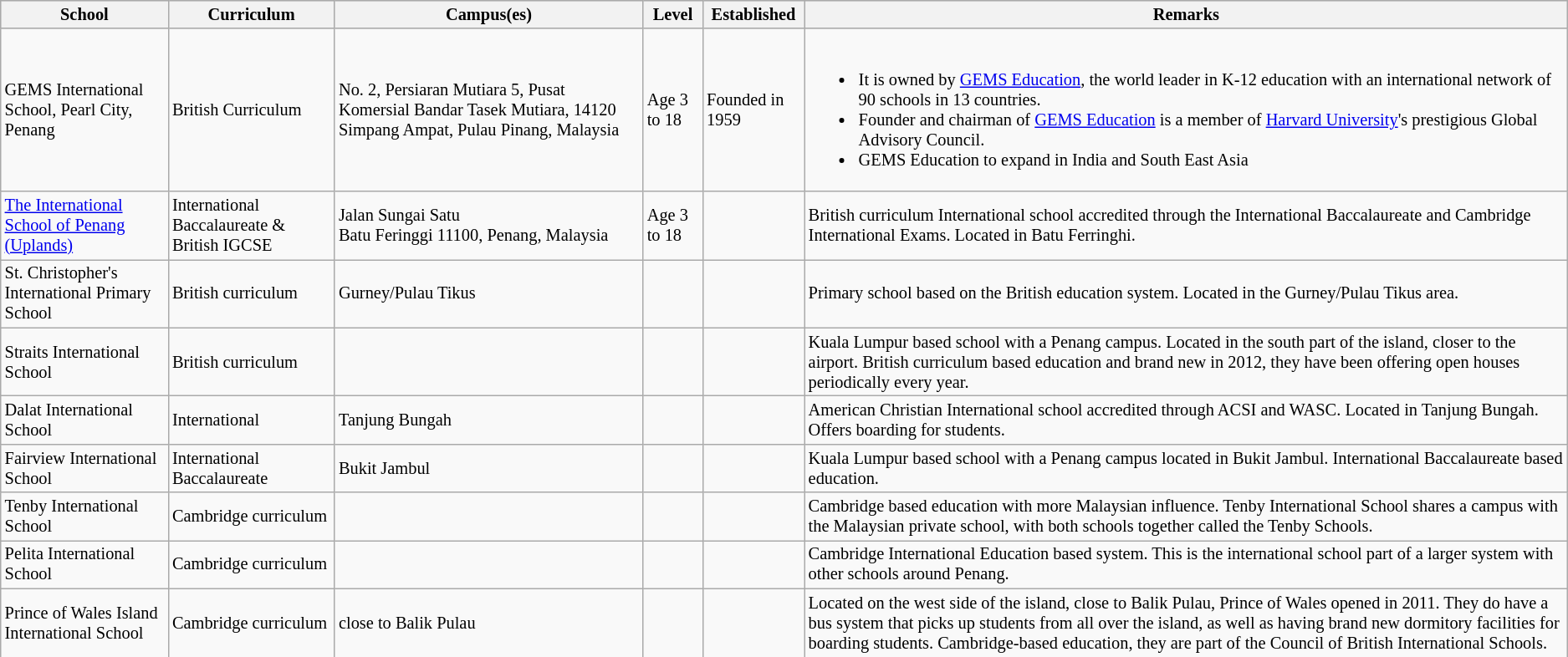<table class="wikitable sortable" style="font-size: 85%" width= align=>
<tr bgcolor=lightgrey>
<th>School</th>
<th>Curriculum</th>
<th>Campus(es)</th>
<th>Level</th>
<th>Established</th>
<th>Remarks</th>
</tr>
<tr>
<td>GEMS International School, Pearl City, Penang </td>
<td>British Curriculum</td>
<td>No. 2, Persiaran Mutiara 5, Pusat Komersial Bandar Tasek Mutiara, 14120 Simpang Ampat, Pulau Pinang, Malaysia</td>
<td>Age 3 to 18</td>
<td>Founded in 1959</td>
<td><br><ul><li>It is owned by <a href='#'>GEMS Education</a>, the world leader in K-12 education with an international network of 90 schools in 13 countries.</li><li>Founder and chairman of <a href='#'>GEMS Education</a> is a member of <a href='#'>Harvard University</a>'s prestigious Global Advisory Council.</li><li>GEMS Education to expand in India and South East Asia</li></ul></td>
</tr>
<tr>
<td><a href='#'>The International School of Penang (Uplands)</a></td>
<td>International Baccalaureate & British IGCSE</td>
<td>Jalan Sungai Satu<br>Batu Feringgi 11100, Penang, Malaysia</td>
<td>Age 3 to 18</td>
<td></td>
<td>British curriculum International school accredited through the International Baccalaureate and Cambridge International Exams.  Located in Batu Ferringhi.</td>
</tr>
<tr>
<td>St. Christopher's International Primary School</td>
<td>British curriculum</td>
<td>Gurney/Pulau Tikus</td>
<td></td>
<td></td>
<td>Primary school based on the British education system.  Located in the Gurney/Pulau Tikus area.</td>
</tr>
<tr>
<td>Straits International School</td>
<td>British curriculum</td>
<td></td>
<td></td>
<td></td>
<td>Kuala Lumpur based school with a Penang campus.  Located in the south part of the island, closer to the airport.  British curriculum based education and brand new in 2012, they have been offering open houses periodically every year.</td>
</tr>
<tr>
<td>Dalat International School</td>
<td>International</td>
<td>Tanjung Bungah</td>
<td></td>
<td></td>
<td>American Christian International school accredited through ACSI and WASC.  Located in Tanjung Bungah.  Offers boarding for students.</td>
</tr>
<tr>
<td>Fairview International School</td>
<td>International Baccalaureate</td>
<td>Bukit Jambul</td>
<td></td>
<td></td>
<td>Kuala Lumpur based school with a Penang campus located in Bukit Jambul.  International Baccalaureate based education.</td>
</tr>
<tr>
<td>Tenby International School</td>
<td>Cambridge curriculum</td>
<td></td>
<td></td>
<td></td>
<td>Cambridge based education with more Malaysian influence.  Tenby International School shares a campus with the Malaysian private school, with both schools together called the Tenby Schools.</td>
</tr>
<tr>
<td>Pelita International School</td>
<td>Cambridge curriculum</td>
<td></td>
<td></td>
<td></td>
<td>Cambridge International Education based system.  This is the international school part of a larger system with other schools around Penang.</td>
</tr>
<tr>
<td>Prince of Wales Island International School</td>
<td>Cambridge curriculum</td>
<td>close to Balik Pulau</td>
<td></td>
<td></td>
<td>Located on the west side of the island, close to Balik Pulau, Prince of Wales opened in 2011.  They do have a bus system that picks up students from all over the island, as well as having brand new dormitory facilities for boarding students.  Cambridge-based education, they are part of the Council of British International Schools.</td>
</tr>
<tr>
</tr>
</table>
